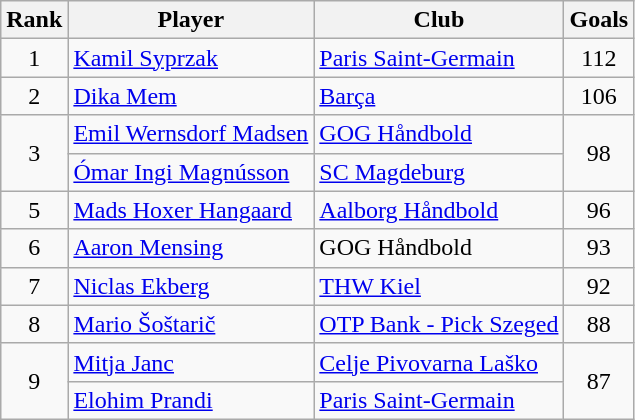<table class="wikitable sortable" style="text-align:center">
<tr>
<th>Rank</th>
<th>Player</th>
<th>Club</th>
<th>Goals</th>
</tr>
<tr>
<td>1</td>
<td align="left"> <a href='#'>Kamil Syprzak</a></td>
<td align="left"> <a href='#'>Paris Saint-Germain</a></td>
<td>112</td>
</tr>
<tr>
<td>2</td>
<td align="left"> <a href='#'>Dika Mem</a></td>
<td align="left"> <a href='#'>Barça</a></td>
<td>106</td>
</tr>
<tr>
<td rowspan=2>3</td>
<td align="left"> <a href='#'>Emil Wernsdorf Madsen</a></td>
<td align="left"> <a href='#'>GOG Håndbold</a></td>
<td rowspan=2>98</td>
</tr>
<tr>
<td align="left"> <a href='#'>Ómar Ingi Magnússon</a></td>
<td align="left"> <a href='#'>SC Magdeburg</a></td>
</tr>
<tr>
<td>5</td>
<td align="left"> <a href='#'>Mads Hoxer Hangaard</a></td>
<td align="left"> <a href='#'>Aalborg Håndbold</a></td>
<td>96</td>
</tr>
<tr>
<td>6</td>
<td align="left"> <a href='#'>Aaron Mensing</a></td>
<td align="left"> GOG Håndbold</td>
<td>93</td>
</tr>
<tr>
<td>7</td>
<td align="left"> <a href='#'>Niclas Ekberg</a></td>
<td align="left"> <a href='#'>THW Kiel</a></td>
<td>92</td>
</tr>
<tr>
<td>8</td>
<td align="left"> <a href='#'>Mario Šoštarič</a></td>
<td align="left"> <a href='#'>OTP Bank - Pick Szeged</a></td>
<td>88</td>
</tr>
<tr>
<td rowspan=2>9</td>
<td align="left"> <a href='#'>Mitja Janc</a></td>
<td align="left"> <a href='#'>Celje Pivovarna Laško</a></td>
<td rowspan=2>87</td>
</tr>
<tr>
<td align="left"> <a href='#'>Elohim Prandi</a></td>
<td align="left"> <a href='#'>Paris Saint-Germain</a></td>
</tr>
</table>
